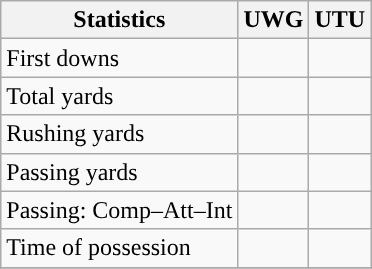<table class="wikitable" style="float: left;">
<tr>
<th>Statistics</th>
<th>UWG</th>
<th>UTU</th>
</tr>
<tr>
<td>First downs</td>
<td></td>
<td></td>
</tr>
<tr>
<td>Total yards</td>
<td></td>
<td></td>
</tr>
<tr>
<td>Rushing yards</td>
<td></td>
<td></td>
</tr>
<tr>
<td>Passing yards</td>
<td></td>
<td></td>
</tr>
<tr>
<td>Passing: Comp–Att–Int</td>
<td></td>
<td></td>
</tr>
<tr>
<td>Time of possession</td>
<td></td>
<td></td>
</tr>
<tr>
</tr>
</table>
